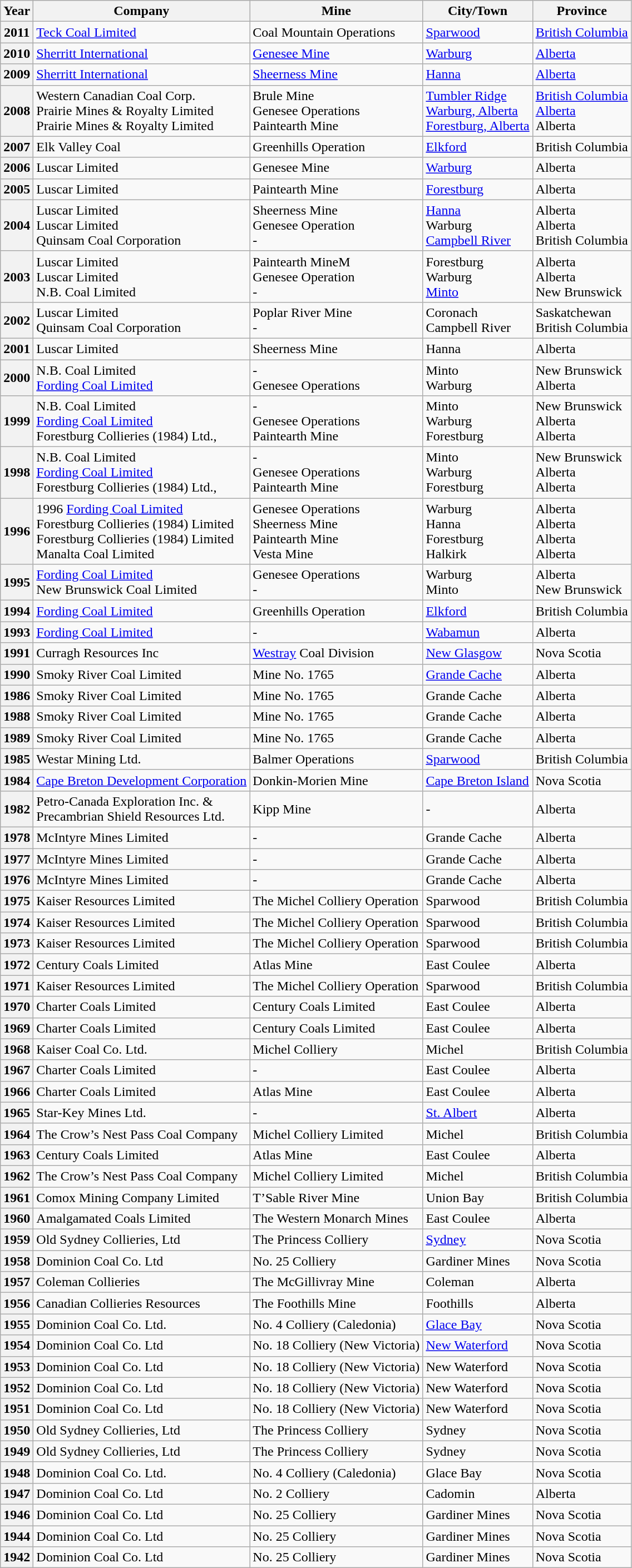<table class="wikitable">
<tr>
<th>Year</th>
<th>Company</th>
<th>Mine</th>
<th>City/Town</th>
<th>Province</th>
</tr>
<tr>
<th>2011</th>
<td><a href='#'>Teck Coal Limited</a></td>
<td>Coal Mountain Operations</td>
<td><a href='#'>Sparwood</a></td>
<td><a href='#'>British Columbia</a></td>
</tr>
<tr>
<th>2010</th>
<td><a href='#'>Sherritt International</a></td>
<td><a href='#'>Genesee Mine</a></td>
<td><a href='#'>Warburg</a></td>
<td><a href='#'>Alberta</a></td>
</tr>
<tr>
<th>2009</th>
<td><a href='#'>Sherritt International</a></td>
<td><a href='#'>Sheerness Mine</a></td>
<td><a href='#'>Hanna</a></td>
<td><a href='#'>Alberta</a></td>
</tr>
<tr>
<th>2008</th>
<td>Western Canadian Coal Corp.<br>Prairie Mines & Royalty Limited<br>Prairie Mines & Royalty Limited</td>
<td>Brule Mine<br>Genesee Operations<br>Paintearth Mine</td>
<td><a href='#'>Tumbler Ridge</a><br><a href='#'>Warburg, Alberta</a><br><a href='#'>Forestburg, Alberta</a></td>
<td><a href='#'>British Columbia</a><br><a href='#'>Alberta</a><br> Alberta</td>
</tr>
<tr>
<th>2007</th>
<td>Elk Valley Coal</td>
<td>Greenhills Operation</td>
<td><a href='#'>Elkford</a></td>
<td>British Columbia</td>
</tr>
<tr>
<th>2006</th>
<td>Luscar Limited</td>
<td>Genesee Mine</td>
<td><a href='#'>Warburg</a></td>
<td>Alberta</td>
</tr>
<tr>
<th>2005</th>
<td>Luscar Limited</td>
<td>Paintearth Mine</td>
<td><a href='#'>Forestburg</a></td>
<td>Alberta</td>
</tr>
<tr>
<th>2004</th>
<td>Luscar Limited<br>Luscar Limited<br>Quinsam Coal Corporation</td>
<td>Sheerness Mine<br>Genesee Operation<br>-</td>
<td><a href='#'>Hanna</a><br>Warburg<br><a href='#'>Campbell River</a></td>
<td>Alberta<br>Alberta<br>British Columbia</td>
</tr>
<tr>
<th>2003</th>
<td>Luscar Limited<br>Luscar Limited<br>N.B. Coal Limited</td>
<td>Paintearth MineM<br>Genesee Operation<br>-</td>
<td>Forestburg<br>Warburg<br><a href='#'>Minto</a></td>
<td>Alberta<br>Alberta<br>New Brunswick</td>
</tr>
<tr>
<th>2002</th>
<td>Luscar Limited<br>Quinsam Coal Corporation</td>
<td>Poplar River Mine<br>-</td>
<td>Coronach<br>Campbell River</td>
<td>Saskatchewan<br>British Columbia</td>
</tr>
<tr>
<th>2001</th>
<td>Luscar Limited</td>
<td>Sheerness Mine</td>
<td>Hanna</td>
<td>Alberta</td>
</tr>
<tr>
<th>2000</th>
<td>N.B. Coal Limited<br><a href='#'>Fording Coal Limited</a></td>
<td>-<br>Genesee Operations</td>
<td>Minto<br>Warburg</td>
<td>New Brunswick<br>Alberta</td>
</tr>
<tr>
<th>1999</th>
<td>N.B. Coal Limited<br><a href='#'>Fording Coal Limited</a><br>Forestburg Collieries (1984) Ltd.,</td>
<td>-<br>Genesee Operations<br>Paintearth Mine</td>
<td>Minto<br>Warburg<br>Forestburg</td>
<td>New Brunswick<br>Alberta<br>Alberta</td>
</tr>
<tr>
<th>1998</th>
<td>N.B. Coal Limited<br><a href='#'>Fording Coal Limited</a><br>Forestburg Collieries (1984) Ltd.,</td>
<td>-<br>Genesee Operations<br>Paintearth Mine</td>
<td>Minto<br>Warburg<br>Forestburg</td>
<td>New Brunswick<br>Alberta<br>Alberta</td>
</tr>
<tr>
<th>1996</th>
<td>1996 <a href='#'>Fording Coal Limited</a><br>Forestburg Collieries (1984) Limited<br>Forestburg Collieries (1984) Limited<br>Manalta Coal Limited</td>
<td>Genesee Operations<br>Sheerness Mine<br>Paintearth Mine<br>Vesta Mine</td>
<td>Warburg<br>Hanna<br>Forestburg<br>Halkirk</td>
<td>Alberta<br>Alberta<br>Alberta<br>Alberta</td>
</tr>
<tr>
<th>1995</th>
<td><a href='#'>Fording Coal Limited</a><br>New Brunswick Coal Limited</td>
<td>Genesee Operations<br>-</td>
<td>Warburg<br>Minto</td>
<td>Alberta<br>New Brunswick</td>
</tr>
<tr>
<th>1994</th>
<td><a href='#'>Fording Coal Limited</a></td>
<td>Greenhills Operation</td>
<td><a href='#'>Elkford</a></td>
<td>British Columbia</td>
</tr>
<tr>
<th>1993</th>
<td><a href='#'>Fording Coal Limited</a></td>
<td>-</td>
<td><a href='#'>Wabamun</a></td>
<td>Alberta</td>
</tr>
<tr>
<th>1991</th>
<td>Curragh Resources Inc</td>
<td><a href='#'>Westray</a> Coal Division</td>
<td><a href='#'>New Glasgow</a></td>
<td>Nova Scotia</td>
</tr>
<tr>
<th>1990</th>
<td>Smoky River Coal Limited</td>
<td>Mine No. 1765</td>
<td><a href='#'>Grande Cache</a></td>
<td>Alberta</td>
</tr>
<tr>
<th>1986</th>
<td>Smoky River Coal Limited</td>
<td>Mine No. 1765</td>
<td>Grande Cache</td>
<td>Alberta</td>
</tr>
<tr>
<th>1988</th>
<td>Smoky River Coal Limited</td>
<td>Mine No. 1765</td>
<td>Grande Cache</td>
<td>Alberta</td>
</tr>
<tr>
<th>1989</th>
<td>Smoky River Coal Limited</td>
<td>Mine No. 1765</td>
<td>Grande Cache</td>
<td>Alberta</td>
</tr>
<tr>
<th>1985</th>
<td>Westar Mining Ltd.</td>
<td>Balmer Operations</td>
<td><a href='#'>Sparwood</a></td>
<td>British Columbia</td>
</tr>
<tr>
<th>1984</th>
<td><a href='#'>Cape Breton Development Corporation</a></td>
<td>Donkin-Morien Mine</td>
<td><a href='#'>Cape Breton Island</a></td>
<td>Nova Scotia</td>
</tr>
<tr>
<th>1982</th>
<td>Petro-Canada Exploration Inc. &<br> Precambrian Shield Resources Ltd.</td>
<td>Kipp Mine</td>
<td>-</td>
<td>Alberta</td>
</tr>
<tr>
<th>1978</th>
<td>McIntyre Mines Limited</td>
<td>-</td>
<td>Grande Cache</td>
<td>Alberta</td>
</tr>
<tr>
<th>1977</th>
<td>McIntyre Mines Limited</td>
<td>-</td>
<td>Grande Cache</td>
<td>Alberta</td>
</tr>
<tr>
<th>1976</th>
<td>McIntyre Mines Limited</td>
<td>-</td>
<td>Grande Cache</td>
<td>Alberta</td>
</tr>
<tr>
<th>1975</th>
<td>Kaiser Resources Limited</td>
<td>The Michel Colliery Operation</td>
<td>Sparwood</td>
<td>British Columbia</td>
</tr>
<tr>
<th>1974</th>
<td>Kaiser Resources Limited</td>
<td>The Michel Colliery Operation</td>
<td>Sparwood</td>
<td>British Columbia</td>
</tr>
<tr>
<th>1973</th>
<td>Kaiser Resources Limited</td>
<td>The Michel Colliery Operation</td>
<td>Sparwood</td>
<td>British Columbia</td>
</tr>
<tr>
<th>1972</th>
<td>Century Coals Limited</td>
<td>Atlas Mine</td>
<td>East Coulee</td>
<td>Alberta</td>
</tr>
<tr>
<th>1971</th>
<td>Kaiser Resources Limited</td>
<td>The Michel Colliery Operation</td>
<td>Sparwood</td>
<td>British Columbia</td>
</tr>
<tr>
<th>1970</th>
<td>Charter Coals Limited</td>
<td>Century Coals Limited</td>
<td>East Coulee</td>
<td>Alberta</td>
</tr>
<tr>
<th>1969</th>
<td>Charter Coals Limited</td>
<td>Century Coals Limited</td>
<td>East Coulee</td>
<td>Alberta</td>
</tr>
<tr>
<th>1968</th>
<td>Kaiser Coal Co. Ltd.</td>
<td>Michel Colliery</td>
<td>Michel</td>
<td>British Columbia</td>
</tr>
<tr>
<th>1967</th>
<td>Charter Coals Limited</td>
<td>-</td>
<td>East Coulee</td>
<td>Alberta</td>
</tr>
<tr>
<th>1966</th>
<td>Charter Coals Limited</td>
<td>Atlas Mine</td>
<td>East Coulee</td>
<td>Alberta</td>
</tr>
<tr>
<th>1965</th>
<td>Star-Key Mines Ltd.</td>
<td>-</td>
<td><a href='#'>St. Albert</a></td>
<td>Alberta</td>
</tr>
<tr>
<th>1964</th>
<td>The Crow’s Nest Pass Coal Company</td>
<td>Michel Colliery Limited</td>
<td>Michel</td>
<td>British Columbia</td>
</tr>
<tr>
<th>1963</th>
<td>Century Coals Limited</td>
<td>Atlas Mine</td>
<td>East Coulee</td>
<td>Alberta</td>
</tr>
<tr>
<th>1962</th>
<td>The Crow’s Nest Pass Coal Company</td>
<td>Michel Colliery Limited</td>
<td>Michel</td>
<td>British Columbia</td>
</tr>
<tr>
<th>1961</th>
<td>Comox Mining Company Limited</td>
<td>T’Sable River Mine</td>
<td>Union Bay</td>
<td>British Columbia</td>
</tr>
<tr>
<th>1960</th>
<td>Amalgamated Coals Limited</td>
<td>The Western Monarch Mines</td>
<td>East Coulee</td>
<td>Alberta</td>
</tr>
<tr>
<th>1959</th>
<td>Old Sydney Collieries, Ltd</td>
<td>The Princess Colliery</td>
<td><a href='#'>Sydney</a></td>
<td>Nova Scotia</td>
</tr>
<tr>
<th>1958</th>
<td>Dominion Coal Co. Ltd</td>
<td>No. 25 Colliery</td>
<td>Gardiner Mines</td>
<td>Nova Scotia</td>
</tr>
<tr>
<th>1957</th>
<td>Coleman Collieries</td>
<td>The McGillivray Mine</td>
<td>Coleman</td>
<td>Alberta</td>
</tr>
<tr>
<th>1956</th>
<td>Canadian Collieries Resources</td>
<td>The Foothills Mine</td>
<td>Foothills</td>
<td>Alberta</td>
</tr>
<tr>
<th>1955</th>
<td>Dominion Coal Co. Ltd.</td>
<td>No. 4 Colliery (Caledonia)</td>
<td><a href='#'>Glace Bay</a></td>
<td>Nova Scotia</td>
</tr>
<tr>
<th>1954</th>
<td>Dominion Coal Co. Ltd</td>
<td>No. 18 Colliery (New Victoria)</td>
<td><a href='#'>New Waterford</a></td>
<td>Nova Scotia</td>
</tr>
<tr>
<th>1953</th>
<td>Dominion Coal Co. Ltd</td>
<td>No. 18 Colliery (New Victoria)</td>
<td>New Waterford</td>
<td>Nova Scotia</td>
</tr>
<tr>
<th>1952</th>
<td>Dominion Coal Co. Ltd</td>
<td>No. 18 Colliery (New Victoria)</td>
<td>New Waterford</td>
<td>Nova Scotia</td>
</tr>
<tr>
<th>1951</th>
<td>Dominion Coal Co. Ltd</td>
<td>No. 18 Colliery (New Victoria)</td>
<td>New Waterford</td>
<td>Nova Scotia</td>
</tr>
<tr>
<th>1950</th>
<td>Old Sydney Collieries, Ltd</td>
<td>The Princess Colliery</td>
<td>Sydney</td>
<td>Nova Scotia</td>
</tr>
<tr>
<th>1949</th>
<td>Old Sydney Collieries, Ltd</td>
<td>The Princess Colliery</td>
<td>Sydney</td>
<td>Nova Scotia</td>
</tr>
<tr>
<th>1948</th>
<td>Dominion Coal Co. Ltd.</td>
<td>No. 4 Colliery (Caledonia)</td>
<td>Glace Bay</td>
<td>Nova Scotia</td>
</tr>
<tr>
<th>1947</th>
<td>Dominion Coal Co. Ltd</td>
<td>No. 2 Colliery</td>
<td>Cadomin</td>
<td>Alberta</td>
</tr>
<tr>
<th>1946</th>
<td>Dominion Coal Co. Ltd</td>
<td>No. 25 Colliery</td>
<td>Gardiner Mines</td>
<td>Nova Scotia</td>
</tr>
<tr>
<th>1944</th>
<td>Dominion Coal Co. Ltd</td>
<td>No. 25 Colliery</td>
<td>Gardiner Mines</td>
<td>Nova Scotia</td>
</tr>
<tr>
<th>1942</th>
<td>Dominion Coal Co. Ltd</td>
<td>No. 25 Colliery</td>
<td>Gardiner Mines</td>
<td>Nova Scotia</td>
</tr>
</table>
